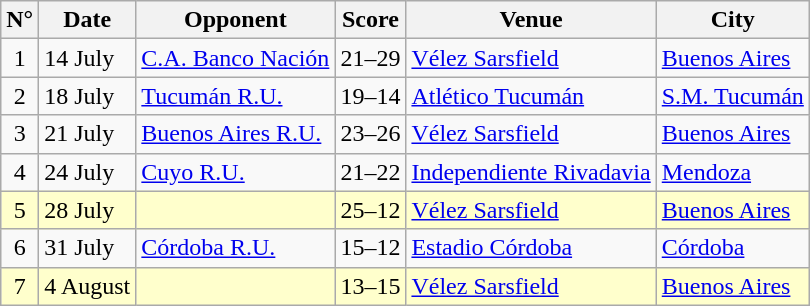<table class="wikitable sortable">
<tr>
<th>N°</th>
<th>Date</th>
<th>Opponent</th>
<th>Score</th>
<th>Venue</th>
<th>City</th>
</tr>
<tr>
<td style="text-align:center">1</td>
<td>14 July</td>
<td><a href='#'>C.A. Banco Nación</a></td>
<td style="text-align:center">21–29</td>
<td><a href='#'>Vélez Sarsfield</a></td>
<td><a href='#'>Buenos Aires</a></td>
</tr>
<tr>
<td style="text-align:center">2</td>
<td>18 July</td>
<td><a href='#'>Tucumán R.U.</a></td>
<td style="text-align:center">19–14</td>
<td><a href='#'>Atlético Tucumán</a></td>
<td><a href='#'>S.M. Tucumán</a></td>
</tr>
<tr>
<td style="text-align:center">3</td>
<td>21 July</td>
<td><a href='#'>Buenos Aires R.U.</a></td>
<td style="text-align:center">23–26</td>
<td><a href='#'>Vélez Sarsfield</a></td>
<td><a href='#'>Buenos Aires</a></td>
</tr>
<tr>
<td style="text-align:center">4</td>
<td>24 July</td>
<td><a href='#'>Cuyo R.U.</a></td>
<td style="text-align:center">21–22</td>
<td><a href='#'>Independiente Rivadavia</a></td>
<td><a href='#'>Mendoza</a></td>
</tr>
<tr bgcolor=#ffffcc>
<td style="text-align:center">5</td>
<td>28 July</td>
<td></td>
<td style="text-align:center">25–12</td>
<td><a href='#'>Vélez Sarsfield</a></td>
<td><a href='#'>Buenos Aires</a></td>
</tr>
<tr>
<td style="text-align:center">6</td>
<td>31 July</td>
<td><a href='#'>Córdoba R.U.</a></td>
<td style="text-align:center">15–12</td>
<td><a href='#'>Estadio Córdoba</a></td>
<td><a href='#'>Córdoba</a></td>
</tr>
<tr bgcolor=#ffffcc>
<td style="text-align:center">7</td>
<td>4 August</td>
<td></td>
<td style="text-align:center">13–15</td>
<td><a href='#'>Vélez Sarsfield</a></td>
<td><a href='#'>Buenos Aires</a></td>
</tr>
</table>
